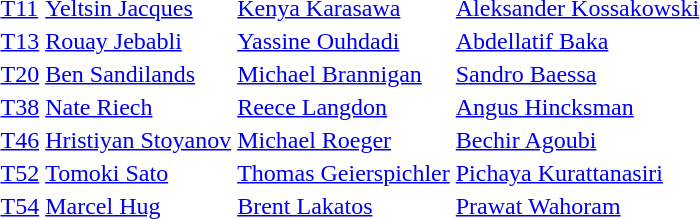<table>
<tr>
<td><a href='#'>T11</a></td>
<td><a href='#'>Yeltsin Jacques</a><br></td>
<td><a href='#'>Kenya Karasawa</a><br></td>
<td><a href='#'>Aleksander Kossakowski</a><br></td>
</tr>
<tr>
<td><a href='#'>T13</a></td>
<td><a href='#'>Rouay Jebabli</a><br></td>
<td><a href='#'>Yassine Ouhdadi</a><br></td>
<td><a href='#'>Abdellatif Baka</a><br></td>
</tr>
<tr>
<td><a href='#'>T20</a></td>
<td><a href='#'>Ben Sandilands</a><br></td>
<td><a href='#'>Michael Brannigan</a><br></td>
<td><a href='#'>Sandro Baessa</a><br></td>
</tr>
<tr>
<td><a href='#'>T38</a></td>
<td><a href='#'>Nate Riech</a><br></td>
<td><a href='#'>Reece Langdon</a><br></td>
<td><a href='#'>Angus Hincksman</a><br></td>
</tr>
<tr>
<td><a href='#'>T46</a></td>
<td><a href='#'>Hristiyan Stoyanov</a><br></td>
<td><a href='#'>Michael Roeger</a><br></td>
<td><a href='#'>Bechir Agoubi</a><br></td>
</tr>
<tr>
<td><a href='#'>T52</a></td>
<td><a href='#'>Tomoki Sato</a><br></td>
<td><a href='#'>Thomas Geierspichler</a><br></td>
<td><a href='#'>Pichaya Kurattanasiri</a><br></td>
</tr>
<tr>
<td><a href='#'>T54</a></td>
<td><a href='#'>Marcel Hug</a><br></td>
<td><a href='#'>Brent Lakatos</a><br></td>
<td><a href='#'>Prawat Wahoram</a><br></td>
</tr>
</table>
